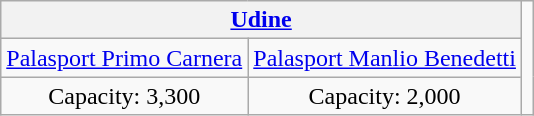<table class="wikitable" style="text-align:center;">
<tr>
<th colspan="2"><a href='#'>Udine</a></th>
<td rowspan="4"><br></td>
</tr>
<tr>
<td><a href='#'>Palasport Primo Carnera</a></td>
<td><a href='#'>Palasport Manlio Benedetti</a></td>
</tr>
<tr>
<td>Capacity: 3,300</td>
<td>Capacity: 2,000</td>
</tr>
</table>
